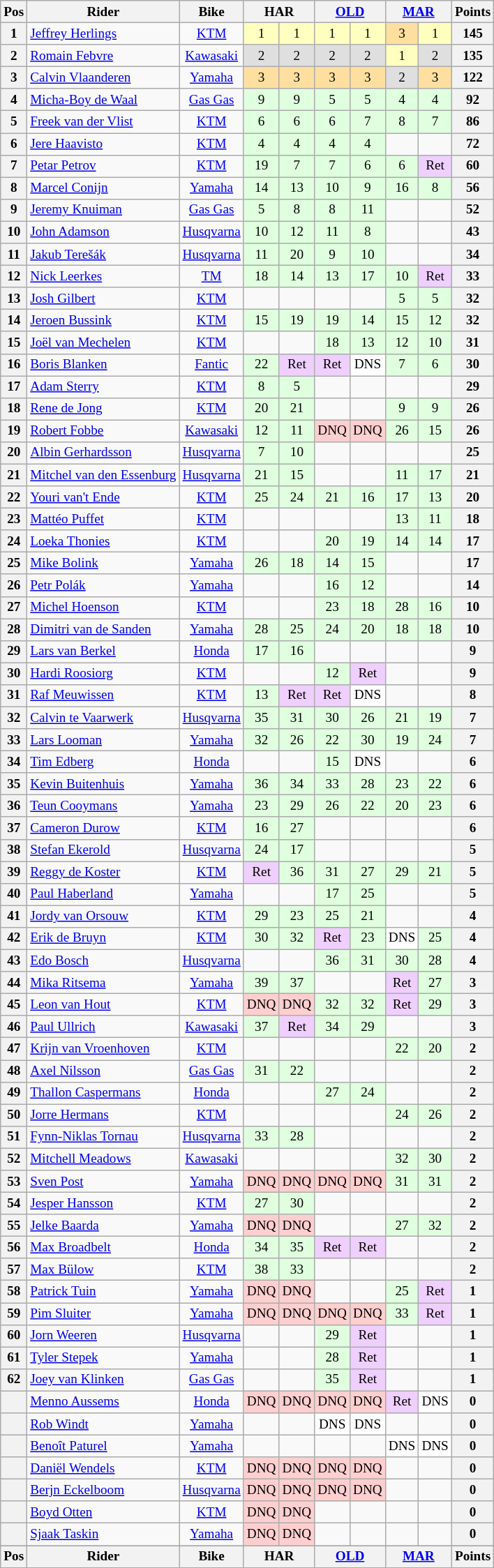<table class="wikitable" style="font-size: 80%; text-align:center">
<tr valign="top">
<th valign="middle">Pos</th>
<th valign="middle">Rider</th>
<th valign="middle">Bike</th>
<th colspan=2>HAR<br></th>
<th colspan=2><a href='#'>OLD</a><br></th>
<th colspan=2><a href='#'>MAR</a><br></th>
<th valign="middle">Points</th>
</tr>
<tr>
<th>1</th>
<td align=left> <a href='#'>Jeffrey Herlings</a></td>
<td><a href='#'>KTM</a></td>
<td style="background:#ffffbf;">1</td>
<td style="background:#ffffbf;">1</td>
<td style="background:#ffffbf;">1</td>
<td style="background:#ffffbf;">1</td>
<td style="background:#ffdf9f;">3</td>
<td style="background:#ffffbf;">1</td>
<th>145</th>
</tr>
<tr>
<th>2</th>
<td align=left> <a href='#'>Romain Febvre</a></td>
<td><a href='#'>Kawasaki</a></td>
<td style="background:#dfdfdf;">2</td>
<td style="background:#dfdfdf;">2</td>
<td style="background:#dfdfdf;">2</td>
<td style="background:#dfdfdf;">2</td>
<td style="background:#ffffbf;">1</td>
<td style="background:#dfdfdf;">2</td>
<th>135</th>
</tr>
<tr>
<th>3</th>
<td align=left> <a href='#'>Calvin Vlaanderen</a></td>
<td><a href='#'>Yamaha</a></td>
<td style="background:#ffdf9f;">3</td>
<td style="background:#ffdf9f;">3</td>
<td style="background:#ffdf9f;">3</td>
<td style="background:#ffdf9f;">3</td>
<td style="background:#dfdfdf;">2</td>
<td style="background:#ffdf9f;">3</td>
<th>122</th>
</tr>
<tr>
<th>4</th>
<td align=left> <a href='#'>Micha-Boy de Waal</a></td>
<td><a href='#'>Gas Gas</a></td>
<td style="background:#dfffdf;">9</td>
<td style="background:#dfffdf;">9</td>
<td style="background:#dfffdf;">5</td>
<td style="background:#dfffdf;">5</td>
<td style="background:#dfffdf;">4</td>
<td style="background:#dfffdf;">4</td>
<th>92</th>
</tr>
<tr>
<th>5</th>
<td align=left> <a href='#'>Freek van der Vlist</a></td>
<td><a href='#'>KTM</a></td>
<td style="background:#dfffdf;">6</td>
<td style="background:#dfffdf;">6</td>
<td style="background:#dfffdf;">6</td>
<td style="background:#dfffdf;">7</td>
<td style="background:#dfffdf;">8</td>
<td style="background:#dfffdf;">7</td>
<th>86</th>
</tr>
<tr>
<th>6</th>
<td align=left> <a href='#'>Jere Haavisto</a></td>
<td><a href='#'>KTM</a></td>
<td style="background:#dfffdf;">4</td>
<td style="background:#dfffdf;">4</td>
<td style="background:#dfffdf;">4</td>
<td style="background:#dfffdf;">4</td>
<td></td>
<td></td>
<th>72</th>
</tr>
<tr>
<th>7</th>
<td align=left> <a href='#'>Petar Petrov</a></td>
<td><a href='#'>KTM</a></td>
<td style="background:#dfffdf;">19</td>
<td style="background:#dfffdf;">7</td>
<td style="background:#dfffdf;">7</td>
<td style="background:#dfffdf;">6</td>
<td style="background:#dfffdf;">6</td>
<td style="background:#efcfff;">Ret</td>
<th>60</th>
</tr>
<tr>
<th>8</th>
<td align=left> <a href='#'>Marcel Conijn</a></td>
<td><a href='#'>Yamaha</a></td>
<td style="background:#dfffdf;">14</td>
<td style="background:#dfffdf;">13</td>
<td style="background:#dfffdf;">10</td>
<td style="background:#dfffdf;">9</td>
<td style="background:#dfffdf;">16</td>
<td style="background:#dfffdf;">8</td>
<th>56</th>
</tr>
<tr>
<th>9</th>
<td align=left> <a href='#'>Jeremy Knuiman</a></td>
<td><a href='#'>Gas Gas</a></td>
<td style="background:#dfffdf;">5</td>
<td style="background:#dfffdf;">8</td>
<td style="background:#dfffdf;">8</td>
<td style="background:#dfffdf;">11</td>
<td></td>
<td></td>
<th>52</th>
</tr>
<tr>
<th>10</th>
<td align=left> <a href='#'>John Adamson</a></td>
<td><a href='#'>Husqvarna</a></td>
<td style="background:#dfffdf;">10</td>
<td style="background:#dfffdf;">12</td>
<td style="background:#dfffdf;">11</td>
<td style="background:#dfffdf;">8</td>
<td></td>
<td></td>
<th>43</th>
</tr>
<tr>
<th>11</th>
<td align=left> <a href='#'>Jakub Terešák</a></td>
<td><a href='#'>Husqvarna</a></td>
<td style="background:#dfffdf;">11</td>
<td style="background:#dfffdf;">20</td>
<td style="background:#dfffdf;">9</td>
<td style="background:#dfffdf;">10</td>
<td></td>
<td></td>
<th>34</th>
</tr>
<tr>
<th>12</th>
<td align=left> <a href='#'>Nick Leerkes</a></td>
<td><a href='#'>TM</a></td>
<td style="background:#dfffdf;">18</td>
<td style="background:#dfffdf;">14</td>
<td style="background:#dfffdf;">13</td>
<td style="background:#dfffdf;">17</td>
<td style="background:#dfffdf;">10</td>
<td style="background:#efcfff;">Ret</td>
<th>33</th>
</tr>
<tr>
<th>13</th>
<td align=left> <a href='#'>Josh Gilbert</a></td>
<td><a href='#'>KTM</a></td>
<td></td>
<td></td>
<td></td>
<td></td>
<td style="background:#dfffdf;">5</td>
<td style="background:#dfffdf;">5</td>
<th>32</th>
</tr>
<tr>
<th>14</th>
<td align=left> <a href='#'>Jeroen Bussink</a></td>
<td><a href='#'>KTM</a></td>
<td style="background:#dfffdf;">15</td>
<td style="background:#dfffdf;">19</td>
<td style="background:#dfffdf;">19</td>
<td style="background:#dfffdf;">14</td>
<td style="background:#dfffdf;">15</td>
<td style="background:#dfffdf;">12</td>
<th>32</th>
</tr>
<tr>
<th>15</th>
<td align=left> <a href='#'>Joël van Mechelen</a></td>
<td><a href='#'>KTM</a></td>
<td></td>
<td></td>
<td style="background:#dfffdf;">18</td>
<td style="background:#dfffdf;">13</td>
<td style="background:#dfffdf;">12</td>
<td style="background:#dfffdf;">10</td>
<th>31</th>
</tr>
<tr>
<th>16</th>
<td align=left> <a href='#'>Boris Blanken</a></td>
<td><a href='#'>Fantic</a></td>
<td style="background:#dfffdf;">22</td>
<td style="background:#efcfff;">Ret</td>
<td style="background:#efcfff;">Ret</td>
<td style="background:#ffffff;">DNS</td>
<td style="background:#dfffdf;">7</td>
<td style="background:#dfffdf;">6</td>
<th>30</th>
</tr>
<tr>
<th>17</th>
<td align=left> <a href='#'>Adam Sterry</a></td>
<td><a href='#'>KTM</a></td>
<td style="background:#dfffdf;">8</td>
<td style="background:#dfffdf;">5</td>
<td></td>
<td></td>
<td></td>
<td></td>
<th>29</th>
</tr>
<tr>
<th>18</th>
<td align=left> <a href='#'>Rene de Jong</a></td>
<td><a href='#'>KTM</a></td>
<td style="background:#dfffdf;">20</td>
<td style="background:#dfffdf;">21</td>
<td></td>
<td></td>
<td style="background:#dfffdf;">9</td>
<td style="background:#dfffdf;">9</td>
<th>26</th>
</tr>
<tr>
<th>19</th>
<td align=left> <a href='#'>Robert Fobbe</a></td>
<td><a href='#'>Kawasaki</a></td>
<td style="background:#dfffdf;">12</td>
<td style="background:#dfffdf;">11</td>
<td style="background:#ffcfcf;">DNQ</td>
<td style="background:#ffcfcf;">DNQ</td>
<td style="background:#dfffdf;">26</td>
<td style="background:#dfffdf;">15</td>
<th>26</th>
</tr>
<tr>
<th>20</th>
<td align=left> <a href='#'>Albin Gerhardsson</a></td>
<td><a href='#'>Husqvarna</a></td>
<td style="background:#dfffdf;">7</td>
<td style="background:#dfffdf;">10</td>
<td></td>
<td></td>
<td></td>
<td></td>
<th>25</th>
</tr>
<tr>
<th>21</th>
<td align=left> <a href='#'>Mitchel van den Essenburg</a></td>
<td><a href='#'>Husqvarna</a></td>
<td style="background:#dfffdf;">21</td>
<td style="background:#dfffdf;">15</td>
<td></td>
<td></td>
<td style="background:#dfffdf;">11</td>
<td style="background:#dfffdf;">17</td>
<th>21</th>
</tr>
<tr>
<th>22</th>
<td align=left> <a href='#'>Youri van't Ende</a></td>
<td><a href='#'>KTM</a></td>
<td style="background:#dfffdf;">25</td>
<td style="background:#dfffdf;">24</td>
<td style="background:#dfffdf;">21</td>
<td style="background:#dfffdf;">16</td>
<td style="background:#dfffdf;">17</td>
<td style="background:#dfffdf;">13</td>
<th>20</th>
</tr>
<tr>
<th>23</th>
<td align=left> <a href='#'>Mattéo Puffet</a></td>
<td><a href='#'>KTM</a></td>
<td></td>
<td></td>
<td></td>
<td></td>
<td style="background:#dfffdf;">13</td>
<td style="background:#dfffdf;">11</td>
<th>18</th>
</tr>
<tr>
<th>24</th>
<td align=left> <a href='#'>Loeka Thonies</a></td>
<td><a href='#'>KTM</a></td>
<td></td>
<td></td>
<td style="background:#dfffdf;">20</td>
<td style="background:#dfffdf;">19</td>
<td style="background:#dfffdf;">14</td>
<td style="background:#dfffdf;">14</td>
<th>17</th>
</tr>
<tr>
<th>25</th>
<td align=left> <a href='#'>Mike Bolink</a></td>
<td><a href='#'>Yamaha</a></td>
<td style="background:#dfffdf;">26</td>
<td style="background:#dfffdf;">18</td>
<td style="background:#dfffdf;">14</td>
<td style="background:#dfffdf;">15</td>
<td></td>
<td></td>
<th>17</th>
</tr>
<tr>
<th>26</th>
<td align=left> <a href='#'>Petr Polák</a></td>
<td><a href='#'>Yamaha</a></td>
<td></td>
<td></td>
<td style="background:#dfffdf;">16</td>
<td style="background:#dfffdf;">12</td>
<td></td>
<td></td>
<th>14</th>
</tr>
<tr>
<th>27</th>
<td align=left> <a href='#'>Michel Hoenson</a></td>
<td><a href='#'>KTM</a></td>
<td></td>
<td></td>
<td style="background:#dfffdf;">23</td>
<td style="background:#dfffdf;">18</td>
<td style="background:#dfffdf;">28</td>
<td style="background:#dfffdf;">16</td>
<th>10</th>
</tr>
<tr>
<th>28</th>
<td align=left> <a href='#'>Dimitri van de Sanden</a></td>
<td><a href='#'>Yamaha</a></td>
<td style="background:#dfffdf;">28</td>
<td style="background:#dfffdf;">25</td>
<td style="background:#dfffdf;">24</td>
<td style="background:#dfffdf;">20</td>
<td style="background:#dfffdf;">18</td>
<td style="background:#dfffdf;">18</td>
<th>10</th>
</tr>
<tr>
<th>29</th>
<td align=left> <a href='#'>Lars van Berkel</a></td>
<td><a href='#'>Honda</a></td>
<td style="background:#dfffdf;">17</td>
<td style="background:#dfffdf;">16</td>
<td></td>
<td></td>
<td></td>
<td></td>
<th>9</th>
</tr>
<tr>
<th>30</th>
<td align=left> <a href='#'>Hardi Roosiorg</a></td>
<td><a href='#'>KTM</a></td>
<td></td>
<td></td>
<td style="background:#dfffdf;">12</td>
<td style="background:#efcfff;">Ret</td>
<td></td>
<td></td>
<th>9</th>
</tr>
<tr>
<th>31</th>
<td align=left> <a href='#'>Raf Meuwissen</a></td>
<td><a href='#'>KTM</a></td>
<td style="background:#dfffdf;">13</td>
<td style="background:#efcfff;">Ret</td>
<td style="background:#efcfff;">Ret</td>
<td style="background:#ffffff;">DNS</td>
<td></td>
<td></td>
<th>8</th>
</tr>
<tr>
<th>32</th>
<td align=left> <a href='#'>Calvin te Vaarwerk</a></td>
<td><a href='#'>Husqvarna</a></td>
<td style="background:#dfffdf;">35</td>
<td style="background:#dfffdf;">31</td>
<td style="background:#dfffdf;">30</td>
<td style="background:#dfffdf;">26</td>
<td style="background:#dfffdf;">21</td>
<td style="background:#dfffdf;">19</td>
<th>7</th>
</tr>
<tr>
<th>33</th>
<td align=left> <a href='#'>Lars Looman</a></td>
<td><a href='#'>Yamaha</a></td>
<td style="background:#dfffdf;">32</td>
<td style="background:#dfffdf;">26</td>
<td style="background:#dfffdf;">22</td>
<td style="background:#dfffdf;">30</td>
<td style="background:#dfffdf;">19</td>
<td style="background:#dfffdf;">24</td>
<th>7</th>
</tr>
<tr>
<th>34</th>
<td align=left> <a href='#'>Tim Edberg</a></td>
<td><a href='#'>Honda</a></td>
<td></td>
<td></td>
<td style="background:#dfffdf;">15</td>
<td style="background:#ffffff;">DNS</td>
<td></td>
<td></td>
<th>6</th>
</tr>
<tr>
<th>35</th>
<td align=left> <a href='#'>Kevin Buitenhuis</a></td>
<td><a href='#'>Yamaha</a></td>
<td style="background:#dfffdf;">36</td>
<td style="background:#dfffdf;">34</td>
<td style="background:#dfffdf;">33</td>
<td style="background:#dfffdf;">28</td>
<td style="background:#dfffdf;">23</td>
<td style="background:#dfffdf;">22</td>
<th>6</th>
</tr>
<tr>
<th>36</th>
<td align=left> <a href='#'>Teun Cooymans</a></td>
<td><a href='#'>Yamaha</a></td>
<td style="background:#dfffdf;">23</td>
<td style="background:#dfffdf;">29</td>
<td style="background:#dfffdf;">26</td>
<td style="background:#dfffdf;">22</td>
<td style="background:#dfffdf;">20</td>
<td style="background:#dfffdf;">23</td>
<th>6</th>
</tr>
<tr>
<th>37</th>
<td align=left> <a href='#'>Cameron Durow</a></td>
<td><a href='#'>KTM</a></td>
<td style="background:#dfffdf;">16</td>
<td style="background:#dfffdf;">27</td>
<td></td>
<td></td>
<td></td>
<td></td>
<th>6</th>
</tr>
<tr>
<th>38</th>
<td align=left> <a href='#'>Stefan Ekerold</a></td>
<td><a href='#'>Husqvarna</a></td>
<td style="background:#dfffdf;">24</td>
<td style="background:#dfffdf;">17</td>
<td></td>
<td></td>
<td></td>
<td></td>
<th>5</th>
</tr>
<tr>
<th>39</th>
<td align=left> <a href='#'>Reggy de Koster</a></td>
<td><a href='#'>KTM</a></td>
<td style="background:#efcfff;">Ret</td>
<td style="background:#dfffdf;">36</td>
<td style="background:#dfffdf;">31</td>
<td style="background:#dfffdf;">27</td>
<td style="background:#dfffdf;">29</td>
<td style="background:#dfffdf;">21</td>
<th>5</th>
</tr>
<tr>
<th>40</th>
<td align=left> <a href='#'>Paul Haberland</a></td>
<td><a href='#'>Yamaha</a></td>
<td></td>
<td></td>
<td style="background:#dfffdf;">17</td>
<td style="background:#dfffdf;">25</td>
<td></td>
<td></td>
<th>5</th>
</tr>
<tr>
<th>41</th>
<td align=left> <a href='#'>Jordy van Orsouw</a></td>
<td><a href='#'>KTM</a></td>
<td style="background:#dfffdf;">29</td>
<td style="background:#dfffdf;">23</td>
<td style="background:#dfffdf;">25</td>
<td style="background:#dfffdf;">21</td>
<td></td>
<td></td>
<th>4</th>
</tr>
<tr>
<th>42</th>
<td align=left> <a href='#'>Erik de Bruyn</a></td>
<td><a href='#'>KTM</a></td>
<td style="background:#dfffdf;">30</td>
<td style="background:#dfffdf;">32</td>
<td style="background:#efcfff;">Ret</td>
<td style="background:#dfffdf;">23</td>
<td style="background:#ffffff;">DNS</td>
<td style="background:#dfffdf;">25</td>
<th>4</th>
</tr>
<tr>
<th>43</th>
<td align=left> <a href='#'>Edo Bosch</a></td>
<td><a href='#'>Husqvarna</a></td>
<td></td>
<td></td>
<td style="background:#dfffdf;">36</td>
<td style="background:#dfffdf;">31</td>
<td style="background:#dfffdf;">30</td>
<td style="background:#dfffdf;">28</td>
<th>4</th>
</tr>
<tr>
<th>44</th>
<td align=left> <a href='#'>Mika Ritsema</a></td>
<td><a href='#'>Yamaha</a></td>
<td style="background:#dfffdf;">39</td>
<td style="background:#dfffdf;">37</td>
<td></td>
<td></td>
<td style="background:#efcfff;">Ret</td>
<td style="background:#dfffdf;">27</td>
<th>3</th>
</tr>
<tr>
<th>45</th>
<td align=left> <a href='#'>Leon van Hout</a></td>
<td><a href='#'>KTM</a></td>
<td style="background:#ffcfcf;">DNQ</td>
<td style="background:#ffcfcf;">DNQ</td>
<td style="background:#dfffdf;">32</td>
<td style="background:#dfffdf;">32</td>
<td style="background:#efcfff;">Ret</td>
<td style="background:#dfffdf;">29</td>
<th>3</th>
</tr>
<tr>
<th>46</th>
<td align=left> <a href='#'>Paul Ullrich</a></td>
<td><a href='#'>Kawasaki</a></td>
<td style="background:#dfffdf;">37</td>
<td style="background:#efcfff;">Ret</td>
<td style="background:#dfffdf;">34</td>
<td style="background:#dfffdf;">29</td>
<td></td>
<td></td>
<th>3</th>
</tr>
<tr>
<th>47</th>
<td align=left> <a href='#'>Krijn van Vroenhoven</a></td>
<td><a href='#'>KTM</a></td>
<td></td>
<td></td>
<td></td>
<td></td>
<td style="background:#dfffdf;">22</td>
<td style="background:#dfffdf;">20</td>
<th>2</th>
</tr>
<tr>
<th>48</th>
<td align=left> <a href='#'>Axel Nilsson</a></td>
<td><a href='#'>Gas Gas</a></td>
<td style="background:#dfffdf;">31</td>
<td style="background:#dfffdf;">22</td>
<td></td>
<td></td>
<td></td>
<td></td>
<th>2</th>
</tr>
<tr>
<th>49</th>
<td align=left> <a href='#'>Thallon Caspermans</a></td>
<td><a href='#'>Honda</a></td>
<td></td>
<td></td>
<td style="background:#dfffdf;">27</td>
<td style="background:#dfffdf;">24</td>
<td></td>
<td></td>
<th>2</th>
</tr>
<tr>
<th>50</th>
<td align=left> <a href='#'>Jorre Hermans</a></td>
<td><a href='#'>KTM</a></td>
<td></td>
<td></td>
<td></td>
<td></td>
<td style="background:#dfffdf;">24</td>
<td style="background:#dfffdf;">26</td>
<th>2</th>
</tr>
<tr>
<th>51</th>
<td align=left> <a href='#'>Fynn-Niklas Tornau</a></td>
<td><a href='#'>Husqvarna</a></td>
<td style="background:#dfffdf;">33</td>
<td style="background:#dfffdf;">28</td>
<td></td>
<td></td>
<td></td>
<td></td>
<th>2</th>
</tr>
<tr>
<th>52</th>
<td align=left> <a href='#'>Mitchell Meadows</a></td>
<td><a href='#'>Kawasaki</a></td>
<td></td>
<td></td>
<td></td>
<td></td>
<td style="background:#dfffdf;">32</td>
<td style="background:#dfffdf;">30</td>
<th>2</th>
</tr>
<tr>
<th>53</th>
<td align=left> <a href='#'>Sven Post</a></td>
<td><a href='#'>Yamaha</a></td>
<td style="background:#ffcfcf;">DNQ</td>
<td style="background:#ffcfcf;">DNQ</td>
<td style="background:#ffcfcf;">DNQ</td>
<td style="background:#ffcfcf;">DNQ</td>
<td style="background:#dfffdf;">31</td>
<td style="background:#dfffdf;">31</td>
<th>2</th>
</tr>
<tr>
<th>54</th>
<td align=left> <a href='#'>Jesper Hansson</a></td>
<td><a href='#'>KTM</a></td>
<td style="background:#dfffdf;">27</td>
<td style="background:#dfffdf;">30</td>
<td></td>
<td></td>
<td></td>
<td></td>
<th>2</th>
</tr>
<tr>
<th>55</th>
<td align=left> <a href='#'>Jelke Baarda</a></td>
<td><a href='#'>Yamaha</a></td>
<td style="background:#ffcfcf;">DNQ</td>
<td style="background:#ffcfcf;">DNQ</td>
<td></td>
<td></td>
<td style="background:#dfffdf;">27</td>
<td style="background:#dfffdf;">32</td>
<th>2</th>
</tr>
<tr>
<th>56</th>
<td align=left> <a href='#'>Max Broadbelt</a></td>
<td><a href='#'>Honda</a></td>
<td style="background:#dfffdf;">34</td>
<td style="background:#dfffdf;">35</td>
<td style="background:#efcfff;">Ret</td>
<td style="background:#efcfff;">Ret</td>
<td></td>
<td></td>
<th>2</th>
</tr>
<tr>
<th>57</th>
<td align=left> <a href='#'>Max Bülow</a></td>
<td><a href='#'>KTM</a></td>
<td style="background:#dfffdf;">38</td>
<td style="background:#dfffdf;">33</td>
<td></td>
<td></td>
<td></td>
<td></td>
<th>2</th>
</tr>
<tr>
<th>58</th>
<td align=left> <a href='#'>Patrick Tuin</a></td>
<td><a href='#'>Yamaha</a></td>
<td style="background:#ffcfcf;">DNQ</td>
<td style="background:#ffcfcf;">DNQ</td>
<td></td>
<td></td>
<td style="background:#dfffdf;">25</td>
<td style="background:#efcfff;">Ret</td>
<th>1</th>
</tr>
<tr>
<th>59</th>
<td align=left> <a href='#'>Pim Sluiter</a></td>
<td><a href='#'>Yamaha</a></td>
<td style="background:#ffcfcf;">DNQ</td>
<td style="background:#ffcfcf;">DNQ</td>
<td style="background:#ffcfcf;">DNQ</td>
<td style="background:#ffcfcf;">DNQ</td>
<td style="background:#dfffdf;">33</td>
<td style="background:#efcfff;">Ret</td>
<th>1</th>
</tr>
<tr>
<th>60</th>
<td align=left> <a href='#'>Jorn Weeren</a></td>
<td><a href='#'>Husqvarna</a></td>
<td></td>
<td></td>
<td style="background:#dfffdf;">29</td>
<td style="background:#efcfff;">Ret</td>
<td></td>
<td></td>
<th>1</th>
</tr>
<tr>
<th>61</th>
<td align=left> <a href='#'>Tyler Stepek</a></td>
<td><a href='#'>Yamaha</a></td>
<td></td>
<td></td>
<td style="background:#dfffdf;">28</td>
<td style="background:#efcfff;">Ret</td>
<td></td>
<td></td>
<th>1</th>
</tr>
<tr>
<th>62</th>
<td align=left> <a href='#'>Joey van Klinken</a></td>
<td><a href='#'>Gas Gas</a></td>
<td></td>
<td></td>
<td style="background:#dfffdf;">35</td>
<td style="background:#efcfff;">Ret</td>
<td></td>
<td></td>
<th>1</th>
</tr>
<tr>
<th></th>
<td align=left> <a href='#'>Menno Aussems</a></td>
<td><a href='#'>Honda</a></td>
<td style="background:#ffcfcf;">DNQ</td>
<td style="background:#ffcfcf;">DNQ</td>
<td style="background:#ffcfcf;">DNQ</td>
<td style="background:#ffcfcf;">DNQ</td>
<td style="background:#efcfff;">Ret</td>
<td style="background:#ffffff;">DNS</td>
<th>0</th>
</tr>
<tr>
<th></th>
<td align=left> <a href='#'>Rob Windt</a></td>
<td><a href='#'>Yamaha</a></td>
<td></td>
<td></td>
<td style="background:#ffffff;">DNS</td>
<td style="background:#ffffff;">DNS</td>
<td></td>
<td></td>
<th>0</th>
</tr>
<tr>
<th></th>
<td align=left> <a href='#'>Benoît Paturel</a></td>
<td><a href='#'>Yamaha</a></td>
<td></td>
<td></td>
<td></td>
<td></td>
<td style="background:#ffffff;">DNS</td>
<td style="background:#ffffff;">DNS</td>
<th>0</th>
</tr>
<tr>
<th></th>
<td align=left> <a href='#'>Daniël Wendels</a></td>
<td><a href='#'>KTM</a></td>
<td style="background:#ffcfcf;">DNQ</td>
<td style="background:#ffcfcf;">DNQ</td>
<td style="background:#ffcfcf;">DNQ</td>
<td style="background:#ffcfcf;">DNQ</td>
<td></td>
<td></td>
<th>0</th>
</tr>
<tr>
<th></th>
<td align=left> <a href='#'>Berjn Eckelboom</a></td>
<td><a href='#'>Husqvarna</a></td>
<td style="background:#ffcfcf;">DNQ</td>
<td style="background:#ffcfcf;">DNQ</td>
<td style="background:#ffcfcf;">DNQ</td>
<td style="background:#ffcfcf;">DNQ</td>
<td></td>
<td></td>
<th>0</th>
</tr>
<tr>
<th></th>
<td align=left> <a href='#'>Boyd Otten</a></td>
<td><a href='#'>KTM</a></td>
<td style="background:#ffcfcf;">DNQ</td>
<td style="background:#ffcfcf;">DNQ</td>
<td></td>
<td></td>
<td></td>
<td></td>
<th>0</th>
</tr>
<tr>
<th></th>
<td align=left> <a href='#'>Sjaak Taskin</a></td>
<td><a href='#'>Yamaha</a></td>
<td style="background:#ffcfcf;">DNQ</td>
<td style="background:#ffcfcf;">DNQ</td>
<td></td>
<td></td>
<td></td>
<td></td>
<th>0</th>
</tr>
<tr>
</tr>
<tr valign="top">
<th valign="middle">Pos</th>
<th valign="middle">Rider</th>
<th valign="middle">Bike</th>
<th colspan=2>HAR<br></th>
<th colspan=2><a href='#'>OLD</a><br></th>
<th colspan=2><a href='#'>MAR</a><br></th>
<th valign="middle">Points</th>
</tr>
</table>
